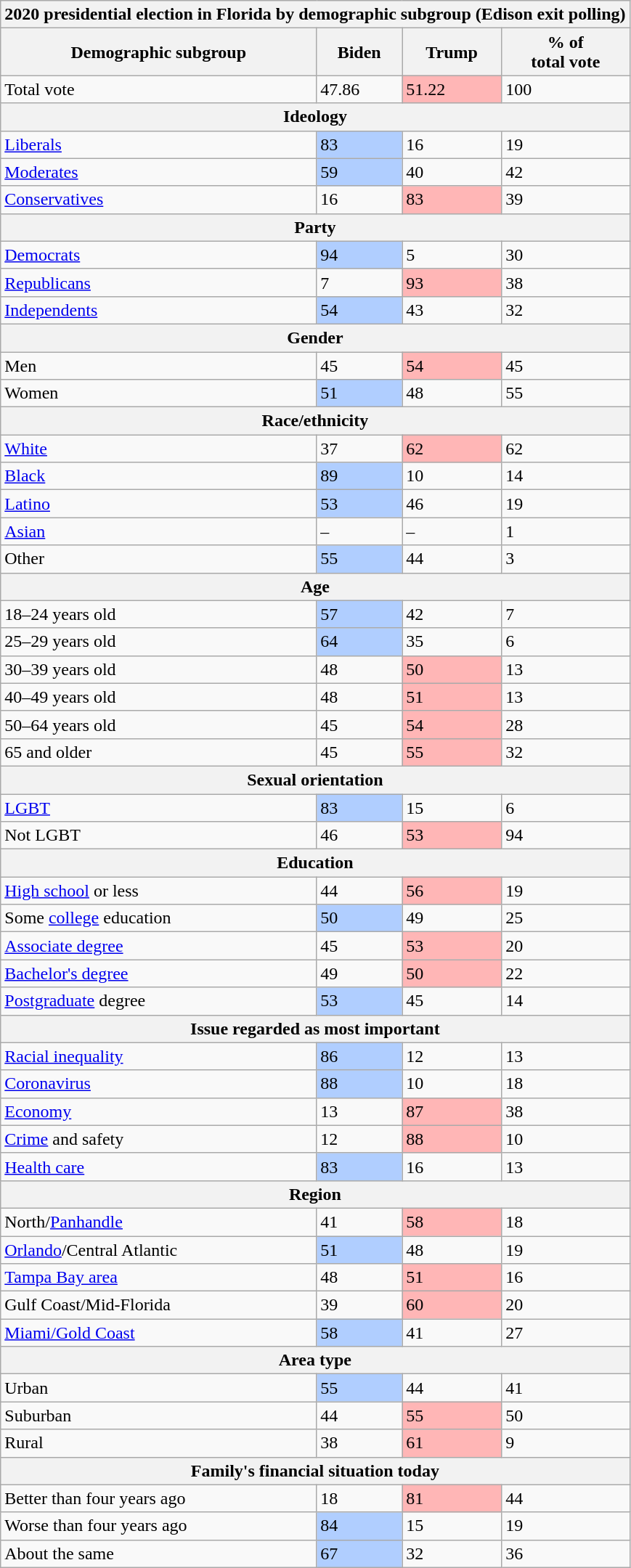<table class="wikitable sortable">
<tr>
<th colspan="4">2020 presidential election in Florida by demographic subgroup (Edison exit polling)</th>
</tr>
<tr>
<th>Demographic subgroup</th>
<th>Biden</th>
<th>Trump</th>
<th>% of<br>total vote</th>
</tr>
<tr>
<td>Total vote</td>
<td>47.86</td>
<td style="text-align:left; background:#ffb6b6;">51.22</td>
<td>100</td>
</tr>
<tr>
<th colspan="4">Ideology</th>
</tr>
<tr>
<td><a href='#'>Liberals</a></td>
<td style="text-align:left; background:#b0ceff;">83</td>
<td>16</td>
<td>19</td>
</tr>
<tr>
<td><a href='#'>Moderates</a></td>
<td style="text-align:left; background:#b0ceff;">59</td>
<td>40</td>
<td>42</td>
</tr>
<tr>
<td><a href='#'>Conservatives</a></td>
<td>16</td>
<td style="text-align:left; background:#ffb6b6;">83</td>
<td>39</td>
</tr>
<tr>
<th colspan="4">Party</th>
</tr>
<tr>
<td><a href='#'>Democrats</a></td>
<td style="text-align:left; background:#b0ceff;">94</td>
<td>5</td>
<td>30</td>
</tr>
<tr>
<td><a href='#'>Republicans</a></td>
<td>7</td>
<td style="text-align:left; background:#ffb6b6;">93</td>
<td>38</td>
</tr>
<tr>
<td><a href='#'>Independents</a></td>
<td style="text-align:left; background:#b0ceff;">54</td>
<td>43</td>
<td>32</td>
</tr>
<tr>
<th colspan="4">Gender</th>
</tr>
<tr>
<td>Men</td>
<td>45</td>
<td style="text-align:left; background:#ffb6b6;">54</td>
<td>45</td>
</tr>
<tr>
<td>Women</td>
<td style="text-align:left; background:#b0ceff;">51</td>
<td>48</td>
<td>55</td>
</tr>
<tr>
<th colspan="4">Race/ethnicity</th>
</tr>
<tr>
<td><a href='#'>White</a></td>
<td>37</td>
<td style="text-align:left; background:#ffb6b6;">62</td>
<td>62</td>
</tr>
<tr>
<td><a href='#'>Black</a></td>
<td style="text-align:left; background:#b0ceff;">89</td>
<td>10</td>
<td>14</td>
</tr>
<tr>
<td><a href='#'>Latino</a></td>
<td style="text-align:left; background:#b0ceff;">53</td>
<td>46</td>
<td>19</td>
</tr>
<tr>
<td><a href='#'>Asian</a></td>
<td>–</td>
<td>–</td>
<td>1</td>
</tr>
<tr>
<td>Other</td>
<td style="text-align:left; background:#b0ceff;">55</td>
<td>44</td>
<td>3</td>
</tr>
<tr>
<th colspan="4">Age</th>
</tr>
<tr>
<td>18–24 years old</td>
<td style="text-align:left; background:#b0ceff;">57</td>
<td>42</td>
<td>7</td>
</tr>
<tr>
<td>25–29 years old</td>
<td style="text-align:left; background:#b0ceff;">64</td>
<td>35</td>
<td>6</td>
</tr>
<tr>
<td>30–39 years old</td>
<td>48</td>
<td style="text-align:left; background:#ffb6b6;">50</td>
<td>13</td>
</tr>
<tr>
<td>40–49 years old</td>
<td>48</td>
<td style="text-align:left; background:#ffb6b6;">51</td>
<td>13</td>
</tr>
<tr>
<td>50–64 years old</td>
<td>45</td>
<td style="text-align:left; background:#ffb6b6;">54</td>
<td>28</td>
</tr>
<tr>
<td>65 and older</td>
<td>45</td>
<td style="text-align:left; background:#ffb6b6;">55</td>
<td>32</td>
</tr>
<tr>
<th colspan="4">Sexual orientation</th>
</tr>
<tr>
<td><a href='#'>LGBT</a></td>
<td style="text-align:left; background:#b0ceff;">83</td>
<td>15</td>
<td>6</td>
</tr>
<tr>
<td>Not LGBT</td>
<td>46</td>
<td style="text-align:left; background:#ffb6b6;">53</td>
<td>94</td>
</tr>
<tr>
<th colspan="4">Education</th>
</tr>
<tr>
<td><a href='#'>High school</a> or less</td>
<td>44</td>
<td style="text-align:left; background:#ffb6b6;">56</td>
<td>19</td>
</tr>
<tr>
<td>Some <a href='#'>college</a> education</td>
<td style="text-align:left; background:#b0ceff;">50</td>
<td>49</td>
<td>25</td>
</tr>
<tr>
<td><a href='#'>Associate degree</a></td>
<td>45</td>
<td style="text-align:left; background:#ffb6b6;">53</td>
<td>20</td>
</tr>
<tr>
<td><a href='#'>Bachelor's degree</a></td>
<td>49</td>
<td style="text-align:left; background:#ffb6b6;">50</td>
<td>22</td>
</tr>
<tr>
<td><a href='#'>Postgraduate</a> degree</td>
<td style="text-align:left; background:#b0ceff;">53</td>
<td>45</td>
<td>14</td>
</tr>
<tr>
<th colspan="4">Issue regarded as most important</th>
</tr>
<tr>
<td><a href='#'>Racial inequality</a></td>
<td style="text-align:left; background:#b0ceff;">86</td>
<td>12</td>
<td>13</td>
</tr>
<tr>
<td><a href='#'>Coronavirus</a></td>
<td style="text-align:left; background:#b0ceff;">88</td>
<td>10</td>
<td>18</td>
</tr>
<tr>
<td><a href='#'>Economy</a></td>
<td>13</td>
<td style="text-align:left; background:#ffb6b6;">87</td>
<td>38</td>
</tr>
<tr>
<td><a href='#'>Crime</a> and safety</td>
<td>12</td>
<td style="text-align:left; background:#ffb6b6;">88</td>
<td>10</td>
</tr>
<tr>
<td><a href='#'>Health care</a></td>
<td style="text-align:left; background:#b0ceff;">83</td>
<td>16</td>
<td>13</td>
</tr>
<tr>
<th colspan="4">Region</th>
</tr>
<tr>
<td>North/<a href='#'>Panhandle</a></td>
<td>41</td>
<td style="text-align:left; background:#ffb6b6;">58</td>
<td>18</td>
</tr>
<tr>
<td><a href='#'>Orlando</a>/Central Atlantic</td>
<td style="text-align:left; background:#b0ceff;">51</td>
<td>48</td>
<td>19</td>
</tr>
<tr>
<td><a href='#'>Tampa Bay area</a></td>
<td>48</td>
<td style="text-align:left; background:#ffb6b6;">51</td>
<td>16</td>
</tr>
<tr>
<td>Gulf Coast/Mid-Florida</td>
<td>39</td>
<td style="text-align:left; background:#ffb6b6;">60</td>
<td>20</td>
</tr>
<tr>
<td><a href='#'>Miami/Gold Coast</a></td>
<td style="text-align:left; background:#b0ceff;">58</td>
<td>41</td>
<td>27</td>
</tr>
<tr>
<th colspan="4">Area type</th>
</tr>
<tr>
<td>Urban</td>
<td style="text-align:left; background:#b0ceff;">55</td>
<td>44</td>
<td>41</td>
</tr>
<tr>
<td>Suburban</td>
<td>44</td>
<td style="text-align:left; background:#ffb6b6;">55</td>
<td>50</td>
</tr>
<tr>
<td>Rural</td>
<td>38</td>
<td style="text-align:left; background:#ffb6b6;">61</td>
<td>9</td>
</tr>
<tr>
<th colspan="4">Family's financial situation today</th>
</tr>
<tr>
<td>Better than four years ago</td>
<td>18</td>
<td style="text-align:left; background:#ffb6b6;">81</td>
<td>44</td>
</tr>
<tr>
<td>Worse than four years ago</td>
<td style="text-align:left; background:#b0ceff;">84</td>
<td>15</td>
<td>19</td>
</tr>
<tr>
<td>About the same</td>
<td style="text-align:left; background:#b0ceff;">67</td>
<td>32</td>
<td>36</td>
</tr>
</table>
